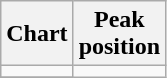<table class="wikitable sortable plainrowheaders">
<tr>
<th>Chart</th>
<th>Peak<br>position</th>
</tr>
<tr>
<td></td>
</tr>
<tr>
</tr>
</table>
